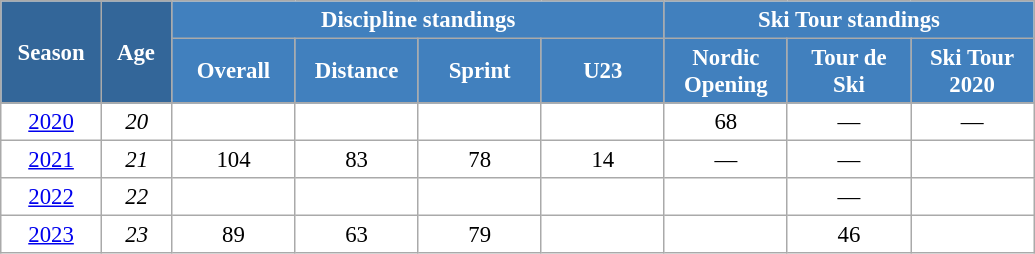<table class="wikitable" style="font-size:95%; text-align:center; border:grey solid 1px; border-collapse:collapse; background:#ffffff;">
<tr>
<th style="background-color:#369; color:white; width:60px;" rowspan="2"> Season </th>
<th style="background-color:#369; color:white; width:40px;" rowspan="2"> Age </th>
<th style="background-color:#4180be; color:white;" colspan="4">Discipline standings</th>
<th style="background-color:#4180be; color:white;" colspan="3">Ski Tour standings</th>
</tr>
<tr>
<th style="background-color:#4180be; color:white; width:75px;">Overall</th>
<th style="background-color:#4180be; color:white; width:75px;">Distance</th>
<th style="background-color:#4180be; color:white; width:75px;">Sprint</th>
<th style="background-color:#4180be; color:white; width:75px;">U23</th>
<th style="background-color:#4180be; color:white; width:75px;">Nordic<br>Opening</th>
<th style="background-color:#4180be; color:white; width:75px;">Tour de<br>Ski</th>
<th style="background-color:#4180be; color:white; width:75px;">Ski Tour<br>2020</th>
</tr>
<tr>
</tr>
<tr>
<td><a href='#'>2020</a></td>
<td><em>20</em></td>
<td></td>
<td></td>
<td></td>
<td></td>
<td>68</td>
<td>—</td>
<td>—</td>
</tr>
<tr>
<td><a href='#'>2021</a></td>
<td><em>21</em></td>
<td>104</td>
<td>83</td>
<td>78</td>
<td>14</td>
<td>—</td>
<td>—</td>
<td></td>
</tr>
<tr>
<td><a href='#'>2022</a></td>
<td><em>22</em></td>
<td></td>
<td></td>
<td></td>
<td></td>
<td></td>
<td>—</td>
<td></td>
</tr>
<tr>
<td><a href='#'>2023</a></td>
<td><em>23</em></td>
<td>89</td>
<td>63</td>
<td>79</td>
<td></td>
<td></td>
<td>46</td>
<td></td>
</tr>
</table>
